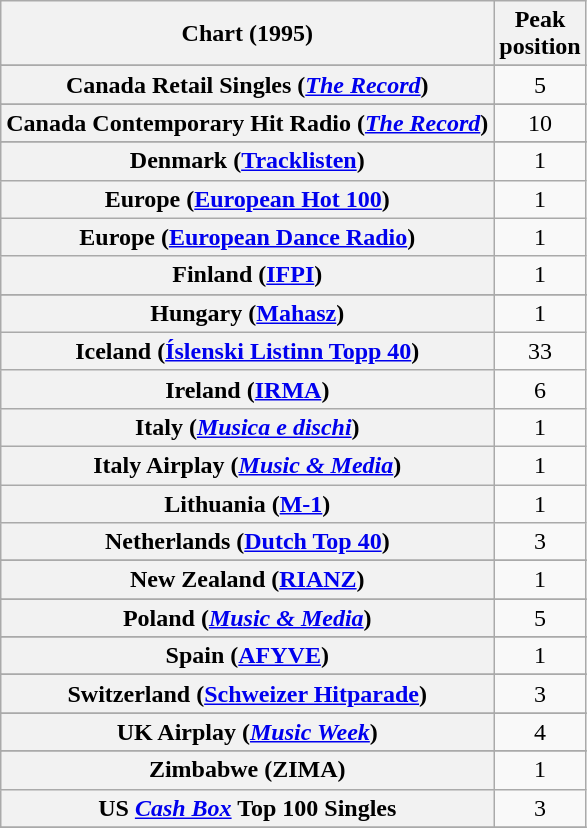<table class="wikitable sortable plainrowheaders" style="text-align:center">
<tr>
<th scope="col">Chart (1995)</th>
<th scope="col">Peak<br>position</th>
</tr>
<tr>
</tr>
<tr>
</tr>
<tr>
</tr>
<tr>
</tr>
<tr>
<th scope="row">Canada Retail Singles (<em><a href='#'>The Record</a></em>)</th>
<td>5</td>
</tr>
<tr>
</tr>
<tr>
</tr>
<tr>
<th scope="row">Canada Contemporary Hit Radio (<em><a href='#'>The Record</a></em>)</th>
<td>10</td>
</tr>
<tr>
</tr>
<tr>
<th scope="row">Denmark (<a href='#'>Tracklisten</a>)</th>
<td>1</td>
</tr>
<tr>
<th scope="row">Europe (<a href='#'>European Hot 100</a>)</th>
<td>1</td>
</tr>
<tr>
<th scope="row">Europe (<a href='#'>European Dance Radio</a>)</th>
<td>1</td>
</tr>
<tr>
<th scope="row">Finland (<a href='#'>IFPI</a>)</th>
<td>1</td>
</tr>
<tr>
</tr>
<tr>
</tr>
<tr>
<th scope="row">Hungary (<a href='#'>Mahasz</a>)</th>
<td>1</td>
</tr>
<tr>
<th scope="row">Iceland (<a href='#'>Íslenski Listinn Topp 40</a>)</th>
<td>33</td>
</tr>
<tr>
<th scope="row">Ireland (<a href='#'>IRMA</a>)</th>
<td>6</td>
</tr>
<tr>
<th scope="row">Italy (<em><a href='#'>Musica e dischi</a></em>)</th>
<td>1</td>
</tr>
<tr>
<th scope="row">Italy Airplay (<em><a href='#'>Music & Media</a></em>)</th>
<td>1</td>
</tr>
<tr>
<th scope="row">Lithuania (<a href='#'>M-1</a>)</th>
<td>1</td>
</tr>
<tr>
<th scope="row">Netherlands (<a href='#'>Dutch Top 40</a>)</th>
<td>3</td>
</tr>
<tr>
</tr>
<tr>
<th scope="row">New Zealand (<a href='#'>RIANZ</a>)</th>
<td>1</td>
</tr>
<tr>
</tr>
<tr>
<th scope="row">Poland (<em><a href='#'>Music & Media</a></em>)</th>
<td>5</td>
</tr>
<tr>
</tr>
<tr>
<th scope="row">Spain (<a href='#'>AFYVE</a>)</th>
<td>1</td>
</tr>
<tr>
</tr>
<tr>
<th scope="row">Switzerland (<a href='#'>Schweizer Hitparade</a>)</th>
<td>3</td>
</tr>
<tr>
</tr>
<tr>
</tr>
<tr>
</tr>
<tr>
<th scope="row">UK Airplay (<em><a href='#'>Music Week</a></em>)</th>
<td>4</td>
</tr>
<tr>
</tr>
<tr>
</tr>
<tr>
</tr>
<tr>
</tr>
<tr>
</tr>
<tr>
</tr>
<tr>
</tr>
<tr>
<th scope="row">Zimbabwe (ZIMA)</th>
<td>1</td>
</tr>
<tr>
<th scope="row">US <em><a href='#'>Cash Box</a></em>  Top 100 Singles</th>
<td align="center">3</td>
</tr>
<tr>
</tr>
</table>
